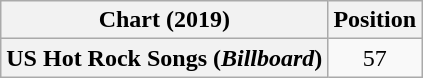<table class="wikitable plainrowheaders" style="text-align:center">
<tr>
<th scope="col">Chart (2019)</th>
<th scope="col">Position</th>
</tr>
<tr>
<th scope="row">US Hot Rock Songs (<em>Billboard</em>)</th>
<td>57</td>
</tr>
</table>
